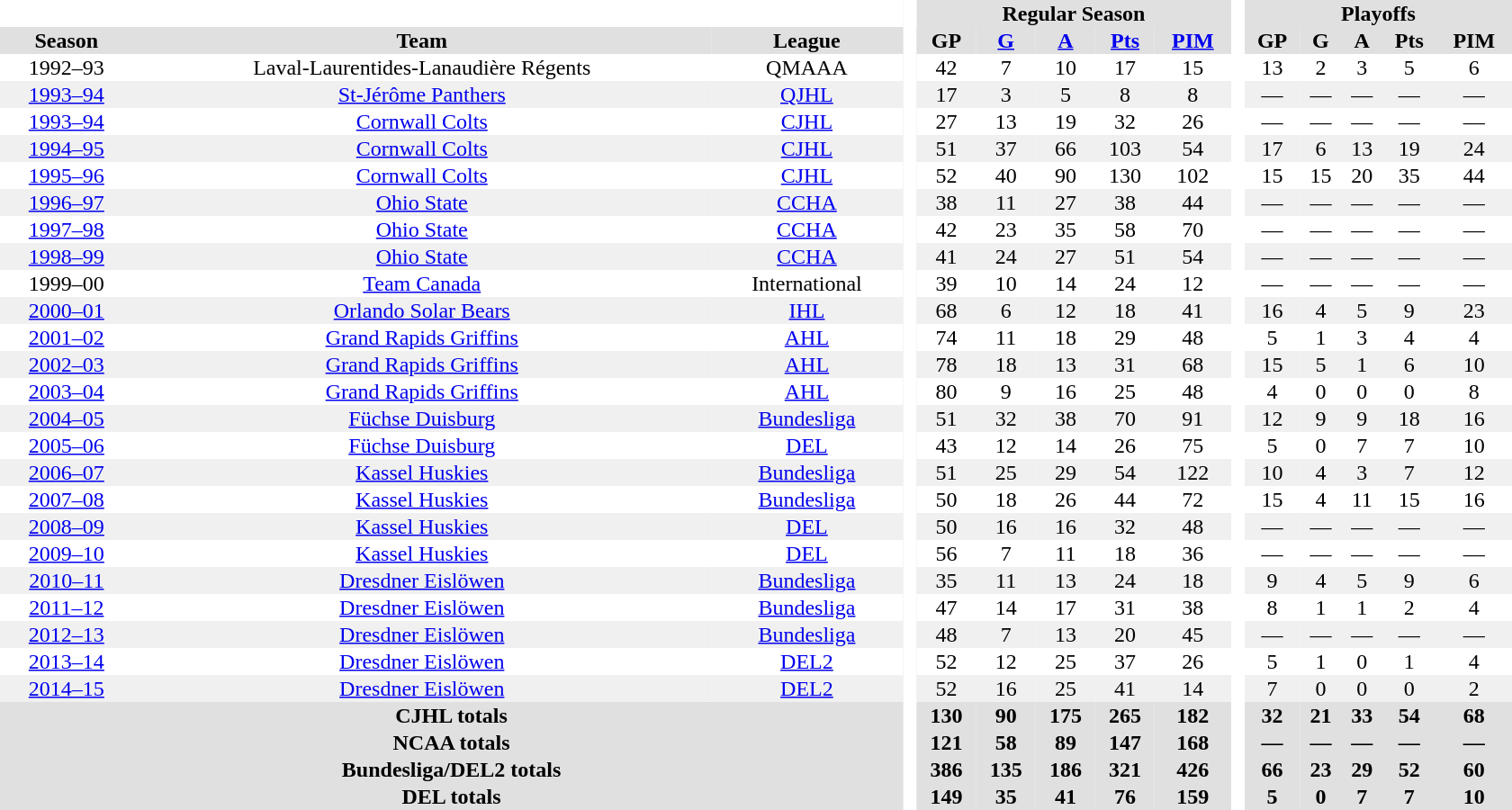<table border="0" cellpadding="1" cellspacing="0" style="text-align:center; width:70em">
<tr bgcolor="#e0e0e0">
<th colspan="3"  bgcolor="#ffffff"> </th>
<th rowspan="99" bgcolor="#ffffff"> </th>
<th colspan="5">Regular Season</th>
<th rowspan="99" bgcolor="#ffffff"> </th>
<th colspan="5">Playoffs</th>
</tr>
<tr bgcolor="#e0e0e0">
<th>Season</th>
<th>Team</th>
<th>League</th>
<th>GP</th>
<th><a href='#'>G</a></th>
<th><a href='#'>A</a></th>
<th><a href='#'>Pts</a></th>
<th><a href='#'>PIM</a></th>
<th>GP</th>
<th>G</th>
<th>A</th>
<th>Pts</th>
<th>PIM</th>
</tr>
<tr>
<td>1992–93</td>
<td>Laval-Laurentides-Lanaudière Régents</td>
<td>QMAAA</td>
<td>42</td>
<td>7</td>
<td>10</td>
<td>17</td>
<td>15</td>
<td>13</td>
<td>2</td>
<td>3</td>
<td>5</td>
<td>6</td>
</tr>
<tr bgcolor="f0f0f0">
<td><a href='#'>1993–94</a></td>
<td><a href='#'>St-Jérôme Panthers</a></td>
<td><a href='#'>QJHL</a></td>
<td>17</td>
<td>3</td>
<td>5</td>
<td>8</td>
<td>8</td>
<td>—</td>
<td>—</td>
<td>—</td>
<td>—</td>
<td>—</td>
</tr>
<tr>
<td><a href='#'>1993–94</a></td>
<td><a href='#'>Cornwall Colts</a></td>
<td><a href='#'>CJHL</a></td>
<td>27</td>
<td>13</td>
<td>19</td>
<td>32</td>
<td>26</td>
<td>—</td>
<td>—</td>
<td>—</td>
<td>—</td>
<td>—</td>
</tr>
<tr bgcolor="f0f0f0">
<td><a href='#'>1994–95</a></td>
<td><a href='#'>Cornwall Colts</a></td>
<td><a href='#'>CJHL</a></td>
<td>51</td>
<td>37</td>
<td>66</td>
<td>103</td>
<td>54</td>
<td>17</td>
<td>6</td>
<td>13</td>
<td>19</td>
<td>24</td>
</tr>
<tr>
<td><a href='#'>1995–96</a></td>
<td><a href='#'>Cornwall Colts</a></td>
<td><a href='#'>CJHL</a></td>
<td>52</td>
<td>40</td>
<td>90</td>
<td>130</td>
<td>102</td>
<td>15</td>
<td>15</td>
<td>20</td>
<td>35</td>
<td>44</td>
</tr>
<tr bgcolor="f0f0f0">
<td><a href='#'>1996–97</a></td>
<td><a href='#'>Ohio State</a></td>
<td><a href='#'>CCHA</a></td>
<td>38</td>
<td>11</td>
<td>27</td>
<td>38</td>
<td>44</td>
<td>—</td>
<td>—</td>
<td>—</td>
<td>—</td>
<td>—</td>
</tr>
<tr>
<td><a href='#'>1997–98</a></td>
<td><a href='#'>Ohio State</a></td>
<td><a href='#'>CCHA</a></td>
<td>42</td>
<td>23</td>
<td>35</td>
<td>58</td>
<td>70</td>
<td>—</td>
<td>—</td>
<td>—</td>
<td>—</td>
<td>—</td>
</tr>
<tr bgcolor="f0f0f0">
<td><a href='#'>1998–99</a></td>
<td><a href='#'>Ohio State</a></td>
<td><a href='#'>CCHA</a></td>
<td>41</td>
<td>24</td>
<td>27</td>
<td>51</td>
<td>54</td>
<td>—</td>
<td>—</td>
<td>—</td>
<td>—</td>
<td>—</td>
</tr>
<tr>
<td>1999–00</td>
<td><a href='#'>Team Canada</a></td>
<td>International</td>
<td>39</td>
<td>10</td>
<td>14</td>
<td>24</td>
<td>12</td>
<td>—</td>
<td>—</td>
<td>—</td>
<td>—</td>
<td>—</td>
</tr>
<tr bgcolor="f0f0f0">
<td><a href='#'>2000–01</a></td>
<td><a href='#'>Orlando Solar Bears</a></td>
<td><a href='#'>IHL</a></td>
<td>68</td>
<td>6</td>
<td>12</td>
<td>18</td>
<td>41</td>
<td>16</td>
<td>4</td>
<td>5</td>
<td>9</td>
<td>23</td>
</tr>
<tr>
<td><a href='#'>2001–02</a></td>
<td><a href='#'>Grand Rapids Griffins</a></td>
<td><a href='#'>AHL</a></td>
<td>74</td>
<td>11</td>
<td>18</td>
<td>29</td>
<td>48</td>
<td>5</td>
<td>1</td>
<td>3</td>
<td>4</td>
<td>4</td>
</tr>
<tr bgcolor="f0f0f0">
<td><a href='#'>2002–03</a></td>
<td><a href='#'>Grand Rapids Griffins</a></td>
<td><a href='#'>AHL</a></td>
<td>78</td>
<td>18</td>
<td>13</td>
<td>31</td>
<td>68</td>
<td>15</td>
<td>5</td>
<td>1</td>
<td>6</td>
<td>10</td>
</tr>
<tr>
<td><a href='#'>2003–04</a></td>
<td><a href='#'>Grand Rapids Griffins</a></td>
<td><a href='#'>AHL</a></td>
<td>80</td>
<td>9</td>
<td>16</td>
<td>25</td>
<td>48</td>
<td>4</td>
<td>0</td>
<td>0</td>
<td>0</td>
<td>8</td>
</tr>
<tr bgcolor="f0f0f0">
<td><a href='#'>2004–05</a></td>
<td><a href='#'>Füchse Duisburg</a></td>
<td><a href='#'>Bundesliga</a></td>
<td>51</td>
<td>32</td>
<td>38</td>
<td>70</td>
<td>91</td>
<td>12</td>
<td>9</td>
<td>9</td>
<td>18</td>
<td>16</td>
</tr>
<tr>
<td><a href='#'>2005–06</a></td>
<td><a href='#'>Füchse Duisburg</a></td>
<td><a href='#'>DEL</a></td>
<td>43</td>
<td>12</td>
<td>14</td>
<td>26</td>
<td>75</td>
<td>5</td>
<td>0</td>
<td>7</td>
<td>7</td>
<td>10</td>
</tr>
<tr bgcolor="f0f0f0">
<td><a href='#'>2006–07</a></td>
<td><a href='#'>Kassel Huskies</a></td>
<td><a href='#'>Bundesliga</a></td>
<td>51</td>
<td>25</td>
<td>29</td>
<td>54</td>
<td>122</td>
<td>10</td>
<td>4</td>
<td>3</td>
<td>7</td>
<td>12</td>
</tr>
<tr>
<td><a href='#'>2007–08</a></td>
<td><a href='#'>Kassel Huskies</a></td>
<td><a href='#'>Bundesliga</a></td>
<td>50</td>
<td>18</td>
<td>26</td>
<td>44</td>
<td>72</td>
<td>15</td>
<td>4</td>
<td>11</td>
<td>15</td>
<td>16</td>
</tr>
<tr bgcolor="f0f0f0">
<td><a href='#'>2008–09</a></td>
<td><a href='#'>Kassel Huskies</a></td>
<td><a href='#'>DEL</a></td>
<td>50</td>
<td>16</td>
<td>16</td>
<td>32</td>
<td>48</td>
<td>—</td>
<td>—</td>
<td>—</td>
<td>—</td>
<td>—</td>
</tr>
<tr>
<td><a href='#'>2009–10</a></td>
<td><a href='#'>Kassel Huskies</a></td>
<td><a href='#'>DEL</a></td>
<td>56</td>
<td>7</td>
<td>11</td>
<td>18</td>
<td>36</td>
<td>—</td>
<td>—</td>
<td>—</td>
<td>—</td>
<td>—</td>
</tr>
<tr bgcolor="f0f0f0">
<td><a href='#'>2010–11</a></td>
<td><a href='#'>Dresdner Eislöwen</a></td>
<td><a href='#'>Bundesliga</a></td>
<td>35</td>
<td>11</td>
<td>13</td>
<td>24</td>
<td>18</td>
<td>9</td>
<td>4</td>
<td>5</td>
<td>9</td>
<td>6</td>
</tr>
<tr>
<td><a href='#'>2011–12</a></td>
<td><a href='#'>Dresdner Eislöwen</a></td>
<td><a href='#'>Bundesliga</a></td>
<td>47</td>
<td>14</td>
<td>17</td>
<td>31</td>
<td>38</td>
<td>8</td>
<td>1</td>
<td>1</td>
<td>2</td>
<td>4</td>
</tr>
<tr bgcolor="f0f0f0">
<td><a href='#'>2012–13</a></td>
<td><a href='#'>Dresdner Eislöwen</a></td>
<td><a href='#'>Bundesliga</a></td>
<td>48</td>
<td>7</td>
<td>13</td>
<td>20</td>
<td>45</td>
<td>—</td>
<td>—</td>
<td>—</td>
<td>—</td>
<td>—</td>
</tr>
<tr>
<td><a href='#'>2013–14</a></td>
<td><a href='#'>Dresdner Eislöwen</a></td>
<td><a href='#'>DEL2</a></td>
<td>52</td>
<td>12</td>
<td>25</td>
<td>37</td>
<td>26</td>
<td>5</td>
<td>1</td>
<td>0</td>
<td>1</td>
<td>4</td>
</tr>
<tr bgcolor="f0f0f0">
<td><a href='#'>2014–15</a></td>
<td><a href='#'>Dresdner Eislöwen</a></td>
<td><a href='#'>DEL2</a></td>
<td>52</td>
<td>16</td>
<td>25</td>
<td>41</td>
<td>14</td>
<td>7</td>
<td>0</td>
<td>0</td>
<td>0</td>
<td>2</td>
</tr>
<tr bgcolor="#e0e0e0">
<th colspan="3">CJHL totals</th>
<th>130</th>
<th>90</th>
<th>175</th>
<th>265</th>
<th>182</th>
<th>32</th>
<th>21</th>
<th>33</th>
<th>54</th>
<th>68</th>
</tr>
<tr bgcolor="#e0e0e0">
<th colspan="3">NCAA totals</th>
<th>121</th>
<th>58</th>
<th>89</th>
<th>147</th>
<th>168</th>
<th>—</th>
<th>—</th>
<th>—</th>
<th>—</th>
<th>—</th>
</tr>
<tr bgcolor="#e0e0e0">
<th colspan="3">Bundesliga/DEL2 totals</th>
<th>386</th>
<th>135</th>
<th>186</th>
<th>321</th>
<th>426</th>
<th>66</th>
<th>23</th>
<th>29</th>
<th>52</th>
<th>60</th>
</tr>
<tr bgcolor="#e0e0e0">
<th colspan="3">DEL totals</th>
<th>149</th>
<th>35</th>
<th>41</th>
<th>76</th>
<th>159</th>
<th>5</th>
<th>0</th>
<th>7</th>
<th>7</th>
<th>10</th>
</tr>
</table>
